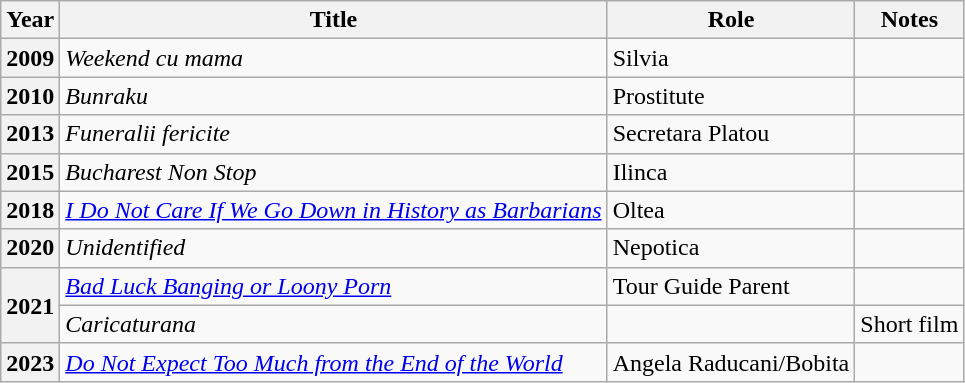<table class="wikitable sortable plainrowheaders">
<tr>
<th scope="col">Year</th>
<th scope="col">Title</th>
<th scope="col">Role</th>
<th scope="col">Notes</th>
</tr>
<tr>
<th scope="row">2009</th>
<td><em>Weekend cu mama</em></td>
<td>Silvia</td>
<td></td>
</tr>
<tr>
<th scope="row">2010</th>
<td><em>Bunraku</em></td>
<td>Prostitute</td>
<td></td>
</tr>
<tr>
<th scope="row">2013</th>
<td><em>Funeralii fericite</em></td>
<td>Secretara Platou</td>
<td></td>
</tr>
<tr>
<th scope="row">2015</th>
<td><em>Bucharest Non Stop</em></td>
<td>Ilinca</td>
<td></td>
</tr>
<tr>
<th scope="row">2018</th>
<td><em><a href='#'>I Do Not Care If We Go Down in History as Barbarians</a></em></td>
<td>Oltea</td>
<td></td>
</tr>
<tr>
<th scope="row">2020</th>
<td><em>Unidentified</em></td>
<td>Nepotica</td>
<td></td>
</tr>
<tr>
<th scope="row" rowspan="2">2021</th>
<td><em><a href='#'>Bad Luck Banging or Loony Porn</a></em></td>
<td>Tour Guide Parent</td>
<td></td>
</tr>
<tr>
<td><em>Caricaturana</em></td>
<td></td>
<td>Short film</td>
</tr>
<tr>
<th scope="row">2023</th>
<td><em><a href='#'>Do Not Expect Too Much from the End of the World</a></em></td>
<td>Angela Raducani/Bobita</td>
<td></td>
</tr>
</table>
